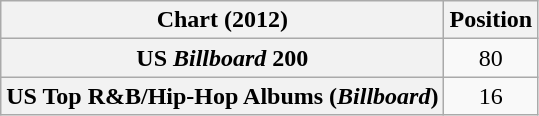<table class="wikitable sortable plainrowheaders" style="text-align:center">
<tr>
<th scope="col">Chart (2012)</th>
<th scope="col">Position</th>
</tr>
<tr>
<th scope="row">US <em>Billboard</em> 200</th>
<td>80</td>
</tr>
<tr>
<th scope="row">US Top R&B/Hip-Hop Albums (<em>Billboard</em>)</th>
<td>16</td>
</tr>
</table>
